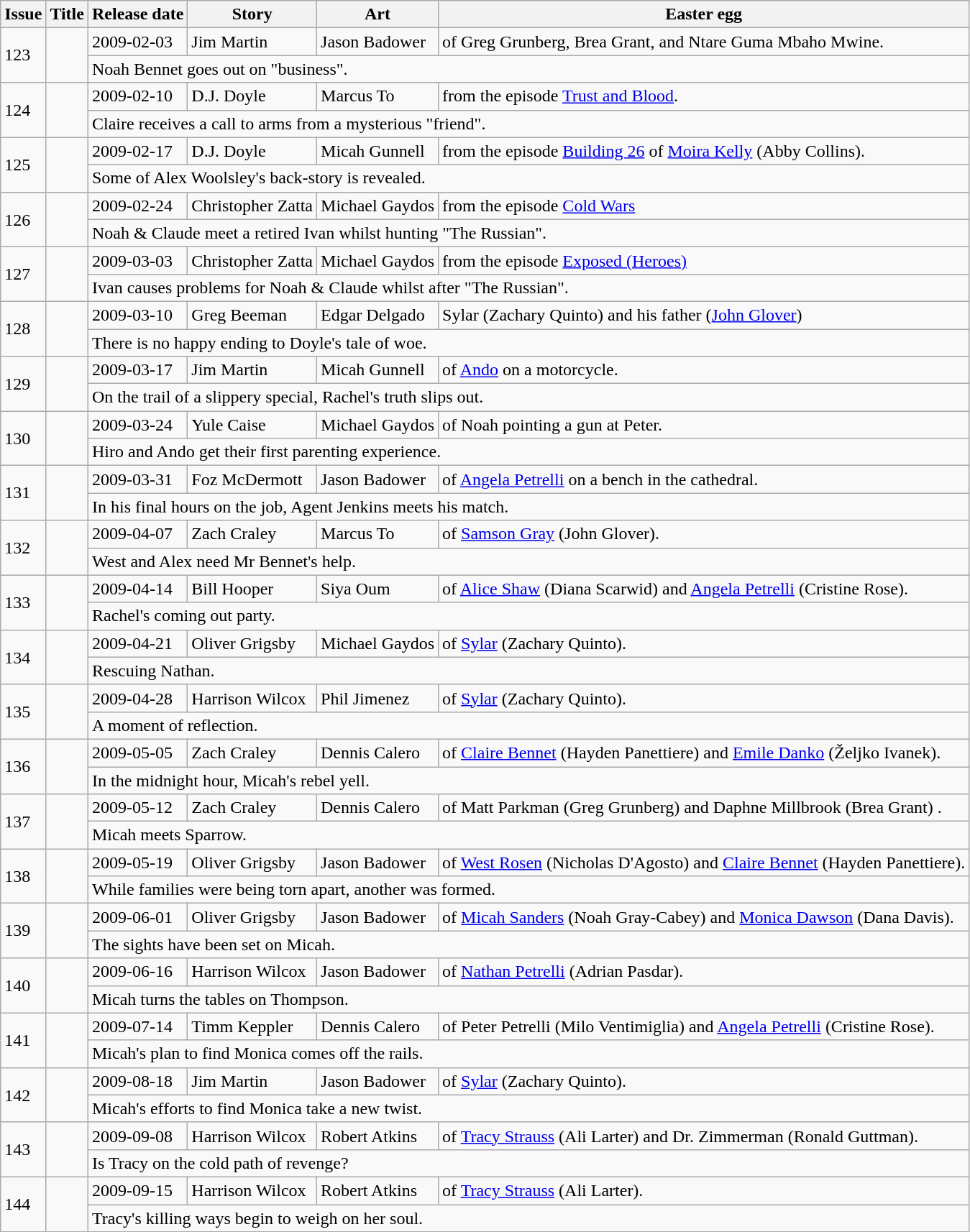<table class="wikitable">
<tr>
<th>Issue</th>
<th>Title</th>
<th>Release date</th>
<th>Story</th>
<th>Art</th>
<th>Easter egg</th>
</tr>
<tr>
<td rowspan="2">123</td>
<td rowspan="2"><strong> </strong></td>
<td>2009-02-03</td>
<td>Jim Martin</td>
<td>Jason Badower</td>
<td> of Greg Grunberg, Brea Grant, and Ntare Guma Mbaho Mwine.</td>
</tr>
<tr>
<td colspan="4">Noah Bennet goes out on "business".</td>
</tr>
<tr>
<td rowspan="2">124</td>
<td rowspan="2"><strong> </strong></td>
<td>2009-02-10</td>
<td>D.J. Doyle</td>
<td>Marcus To</td>
<td> from the episode <a href='#'>Trust and Blood</a>.</td>
</tr>
<tr>
<td colspan="4">Claire receives a call to arms from a mysterious "friend".</td>
</tr>
<tr>
<td rowspan="2">125</td>
<td rowspan="2"><strong> </strong></td>
<td>2009-02-17</td>
<td>D.J. Doyle</td>
<td>Micah Gunnell</td>
<td> from the episode <a href='#'>Building 26</a> of <a href='#'>Moira Kelly</a> (Abby Collins).</td>
</tr>
<tr>
<td colspan="4">Some of Alex Woolsley's back-story is revealed.</td>
</tr>
<tr>
<td rowspan="2">126</td>
<td rowspan="2"><strong> </strong></td>
<td>2009-02-24</td>
<td>Christopher Zatta</td>
<td>Michael Gaydos</td>
<td> from the episode <a href='#'>Cold Wars</a></td>
</tr>
<tr>
<td colspan="4">Noah & Claude meet a retired Ivan whilst hunting "The Russian".</td>
</tr>
<tr>
<td rowspan="2">127</td>
<td rowspan="2"><strong> </strong></td>
<td>2009-03-03</td>
<td>Christopher Zatta</td>
<td>Michael Gaydos</td>
<td> from the episode <a href='#'>Exposed (Heroes)</a></td>
</tr>
<tr>
<td colspan="4">Ivan causes problems for Noah & Claude whilst after "The Russian".</td>
</tr>
<tr>
<td rowspan="2">128</td>
<td rowspan="2"><strong> </strong></td>
<td>2009-03-10</td>
<td>Greg Beeman</td>
<td>Edgar Delgado</td>
<td> Sylar (Zachary Quinto) and his father (<a href='#'>John Glover</a>)</td>
</tr>
<tr>
<td colspan="4">There is no happy ending to Doyle's tale of woe.</td>
</tr>
<tr>
<td rowspan="2">129</td>
<td rowspan="2"><strong> </strong></td>
<td>2009-03-17</td>
<td>Jim Martin</td>
<td>Micah Gunnell</td>
<td> of <a href='#'>Ando</a> on a motorcycle.</td>
</tr>
<tr>
<td colspan="4">On the trail of a slippery special, Rachel's truth slips out.</td>
</tr>
<tr>
<td rowspan="2">130</td>
<td rowspan="2"><strong> </strong></td>
<td>2009-03-24</td>
<td>Yule Caise</td>
<td>Michael Gaydos</td>
<td> of Noah pointing a gun at Peter.</td>
</tr>
<tr>
<td colspan="4">Hiro and Ando get their first parenting experience.</td>
</tr>
<tr>
<td rowspan="2">131</td>
<td rowspan="2"><strong> </strong></td>
<td>2009-03-31</td>
<td>Foz McDermott</td>
<td>Jason Badower</td>
<td> of <a href='#'>Angela Petrelli</a> on a bench in the cathedral.</td>
</tr>
<tr>
<td colspan="4">In his final hours on the job, Agent Jenkins meets his match.</td>
</tr>
<tr>
<td rowspan="2">132</td>
<td rowspan="2"><strong> </strong></td>
<td>2009-04-07</td>
<td>Zach Craley</td>
<td>Marcus To</td>
<td> of <a href='#'>Samson Gray</a> (John Glover).</td>
</tr>
<tr>
<td colspan="4">West and Alex need Mr Bennet's help.</td>
</tr>
<tr>
<td rowspan="2">133</td>
<td rowspan="2"><strong> </strong></td>
<td>2009-04-14</td>
<td>Bill Hooper</td>
<td>Siya Oum</td>
<td> of <a href='#'>Alice Shaw</a> (Diana Scarwid) and <a href='#'>Angela Petrelli</a> (Cristine Rose).</td>
</tr>
<tr>
<td colspan="4">Rachel's coming out party.</td>
</tr>
<tr>
<td rowspan="2">134</td>
<td rowspan="2"><strong> </strong></td>
<td>2009-04-21</td>
<td>Oliver Grigsby</td>
<td>Michael Gaydos</td>
<td> of <a href='#'>Sylar</a> (Zachary Quinto).</td>
</tr>
<tr>
<td colspan="4">Rescuing Nathan.</td>
</tr>
<tr>
<td rowspan="2">135</td>
<td rowspan="2"><strong> </strong></td>
<td>2009-04-28</td>
<td>Harrison Wilcox</td>
<td>Phil Jimenez</td>
<td> of <a href='#'>Sylar</a> (Zachary Quinto).</td>
</tr>
<tr>
<td colspan="4">A moment of reflection.</td>
</tr>
<tr>
<td rowspan="2">136</td>
<td rowspan="2"><strong> </strong></td>
<td>2009-05-05</td>
<td>Zach Craley</td>
<td>Dennis Calero</td>
<td> of <a href='#'>Claire Bennet</a> (Hayden Panettiere) and <a href='#'>Emile Danko</a> (Željko Ivanek).</td>
</tr>
<tr>
<td colspan="4">In the midnight hour, Micah's rebel yell.</td>
</tr>
<tr>
<td rowspan="2">137</td>
<td rowspan="2"><strong> </strong></td>
<td>2009-05-12</td>
<td>Zach Craley</td>
<td>Dennis Calero</td>
<td> of Matt Parkman (Greg Grunberg) and Daphne Millbrook (Brea Grant) .</td>
</tr>
<tr>
<td colspan="4">Micah meets Sparrow.</td>
</tr>
<tr>
<td rowspan="2">138</td>
<td rowspan="2"><strong> </strong></td>
<td>2009-05-19</td>
<td>Oliver Grigsby</td>
<td>Jason Badower</td>
<td> of <a href='#'>West Rosen</a> (Nicholas D'Agosto) and <a href='#'>Claire Bennet</a> (Hayden Panettiere).</td>
</tr>
<tr>
<td colspan="4">While families were being torn apart, another was formed.</td>
</tr>
<tr>
<td rowspan="2">139</td>
<td rowspan="2"><strong> </strong></td>
<td>2009-06-01</td>
<td>Oliver Grigsby</td>
<td>Jason Badower</td>
<td> of <a href='#'>Micah Sanders</a> (Noah Gray-Cabey) and <a href='#'>Monica Dawson</a> (Dana Davis).</td>
</tr>
<tr>
<td colspan="4">The sights have been set on Micah.</td>
</tr>
<tr>
<td rowspan="2">140</td>
<td rowspan="2"><strong> </strong></td>
<td>2009-06-16</td>
<td>Harrison Wilcox</td>
<td>Jason Badower</td>
<td> of <a href='#'>Nathan Petrelli</a> (Adrian Pasdar).</td>
</tr>
<tr>
<td colspan="4">Micah turns the tables on Thompson.</td>
</tr>
<tr>
<td rowspan="2">141</td>
<td rowspan="2"><strong> </strong></td>
<td>2009-07-14</td>
<td>Timm Keppler</td>
<td>Dennis Calero</td>
<td> of Peter Petrelli (Milo Ventimiglia) and <a href='#'>Angela Petrelli</a> (Cristine Rose).</td>
</tr>
<tr>
<td colspan="4">Micah's plan to find Monica comes off the rails.</td>
</tr>
<tr>
<td rowspan="2">142</td>
<td rowspan="2"><strong> </strong></td>
<td>2009-08-18</td>
<td>Jim Martin</td>
<td>Jason Badower</td>
<td> of <a href='#'>Sylar</a> (Zachary Quinto).</td>
</tr>
<tr>
<td colspan="4">Micah's efforts to find Monica take a new twist.</td>
</tr>
<tr>
<td rowspan="2">143</td>
<td rowspan="2"><strong> </strong></td>
<td>2009-09-08</td>
<td>Harrison Wilcox</td>
<td>Robert Atkins</td>
<td> of <a href='#'>Tracy Strauss</a> (Ali Larter) and Dr. Zimmerman (Ronald Guttman).</td>
</tr>
<tr>
<td colspan="4">Is Tracy on the cold path of revenge?</td>
</tr>
<tr>
<td rowspan="2">144</td>
<td rowspan="2"><strong> </strong></td>
<td>2009-09-15</td>
<td>Harrison Wilcox</td>
<td>Robert Atkins</td>
<td> of <a href='#'>Tracy Strauss</a> (Ali Larter).</td>
</tr>
<tr>
<td colspan="4">Tracy's killing ways begin to weigh on her soul.</td>
</tr>
</table>
